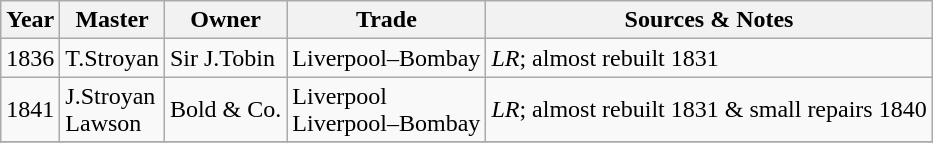<table class=" wikitable">
<tr>
<th>Year</th>
<th>Master</th>
<th>Owner</th>
<th>Trade</th>
<th>Sources &  Notes</th>
</tr>
<tr>
<td>1836</td>
<td>T.Stroyan</td>
<td>Sir J.Tobin</td>
<td>Liverpool–Bombay</td>
<td><em>LR</em>; almost rebuilt 1831</td>
</tr>
<tr>
<td>1841</td>
<td>J.Stroyan<br>Lawson</td>
<td>Bold & Co.</td>
<td>Liverpool<br>Liverpool–Bombay</td>
<td><em>LR</em>; almost rebuilt 1831 & small repairs 1840</td>
</tr>
<tr>
</tr>
</table>
